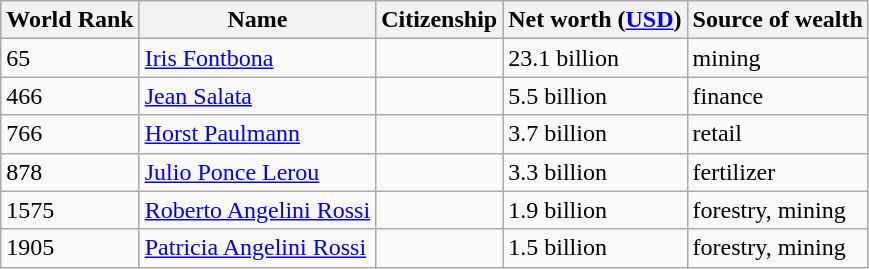<table class="wikitable">
<tr>
<th>World Rank</th>
<th>Name</th>
<th>Citizenship</th>
<th>Net worth (<a href='#'>USD</a>)</th>
<th>Source of wealth</th>
</tr>
<tr>
<td>65</td>
<td><a href='#'>Iris Fontbona</a></td>
<td></td>
<td>23.1 billion</td>
<td>mining</td>
</tr>
<tr>
<td>466</td>
<td><a href='#'>Jean Salata</a></td>
<td></td>
<td>5.5 billion</td>
<td>finance</td>
</tr>
<tr>
<td>766</td>
<td><a href='#'>Horst Paulmann</a></td>
<td> <br> </td>
<td>3.7 billion</td>
<td>retail</td>
</tr>
<tr>
<td>878</td>
<td><a href='#'>Julio Ponce Lerou</a></td>
<td></td>
<td>3.3 billion</td>
<td>fertilizer</td>
</tr>
<tr>
<td>1575</td>
<td><a href='#'>Roberto Angelini Rossi</a></td>
<td></td>
<td>1.9 billion</td>
<td>forestry, mining</td>
</tr>
<tr>
<td>1905</td>
<td><a href='#'>Patricia Angelini Rossi</a></td>
<td></td>
<td>1.5 billion</td>
<td>forestry, mining</td>
</tr>
</table>
